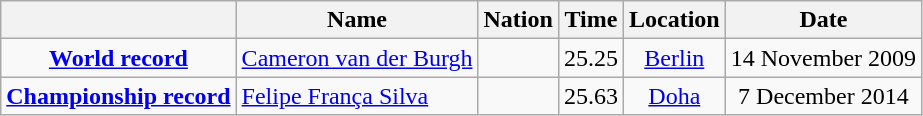<table class=wikitable style=text-align:center>
<tr>
<th></th>
<th>Name</th>
<th>Nation</th>
<th>Time</th>
<th>Location</th>
<th>Date</th>
</tr>
<tr>
<td><strong><a href='#'>World record</a></strong></td>
<td align=left><a href='#'>Cameron van der Burgh</a></td>
<td align=left></td>
<td align=left>25.25</td>
<td><a href='#'>Berlin</a></td>
<td>14 November 2009</td>
</tr>
<tr>
<td><strong><a href='#'>Championship record</a></strong></td>
<td align=left><a href='#'>Felipe França Silva</a></td>
<td align=left></td>
<td align=left>25.63</td>
<td><a href='#'>Doha</a></td>
<td>7 December 2014</td>
</tr>
</table>
